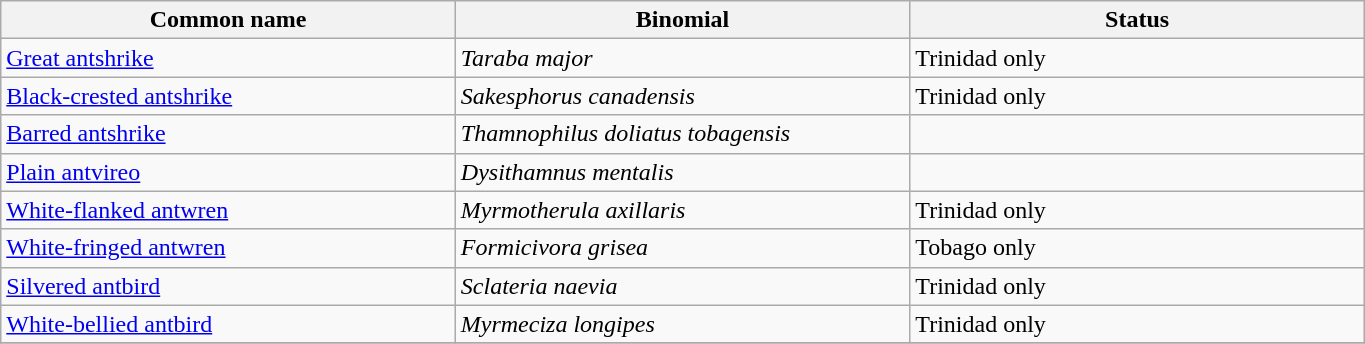<table width=72% class="wikitable">
<tr>
<th width=24%>Common name</th>
<th width=24%>Binomial</th>
<th width=24%>Status</th>
</tr>
<tr>
<td><a href='#'>Great antshrike</a></td>
<td><em>Taraba major</em></td>
<td>Trinidad only</td>
</tr>
<tr>
<td><a href='#'>Black-crested antshrike</a></td>
<td><em>Sakesphorus canadensis</em></td>
<td>Trinidad only</td>
</tr>
<tr>
<td><a href='#'>Barred antshrike</a></td>
<td><em>Thamnophilus doliatus tobagensis</em></td>
<td></td>
</tr>
<tr>
<td><a href='#'>Plain antvireo</a></td>
<td><em>Dysithamnus mentalis</em></td>
<td></td>
</tr>
<tr>
<td><a href='#'>White-flanked antwren</a></td>
<td><em>Myrmotherula axillaris</em></td>
<td>Trinidad only</td>
</tr>
<tr>
<td><a href='#'>White-fringed antwren</a></td>
<td><em>Formicivora grisea</em></td>
<td>Tobago only</td>
</tr>
<tr>
<td><a href='#'>Silvered antbird</a></td>
<td><em>Sclateria naevia</em></td>
<td>Trinidad only</td>
</tr>
<tr>
<td><a href='#'>White-bellied antbird</a></td>
<td><em>Myrmeciza longipes</em></td>
<td>Trinidad only</td>
</tr>
<tr>
</tr>
</table>
